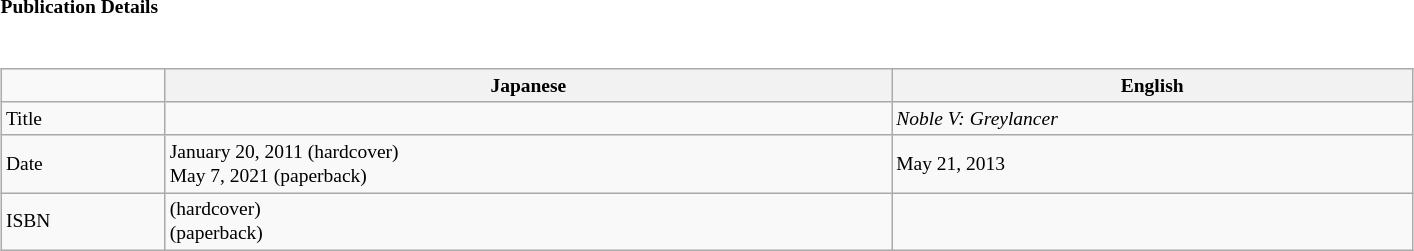<table class="collapsible collapsed" border="0" style="width:75%; font-size:small;">
<tr>
<th style="width:20em; text-align:left">Publication Details</th>
<th></th>
</tr>
<tr>
<td colspan="2"><br><table class="wikitable" style="width:100%; font-size:small;  margin-right:-1em;">
<tr>
<td></td>
<th>Japanese</th>
<th>English</th>
</tr>
<tr>
<td>Title</td>
<td> </td>
<td> <em>Noble V: Greylancer</em></td>
</tr>
<tr>
<td>Date</td>
<td> January 20, 2011 (hardcover)<br>May 7, 2021 (paperback)</td>
<td> May 21, 2013</td>
</tr>
<tr>
<td>ISBN</td>
<td>  (hardcover)<br> (paperback)</td>
<td> </td>
</tr>
</table>
</td>
</tr>
</table>
